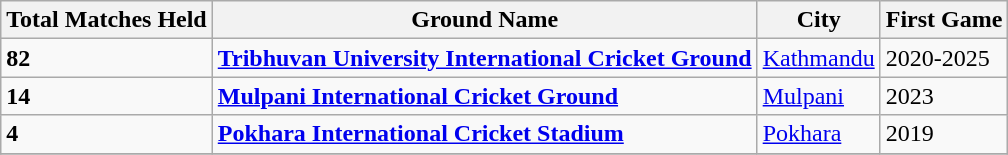<table class="wikitable sortable">
<tr>
<th>Total Matches Held</th>
<th>Ground Name</th>
<th>City</th>
<th>First Game</th>
</tr>
<tr>
<td><strong>82</strong></td>
<td><strong><a href='#'>Tribhuvan University International Cricket Ground</a></strong></td>
<td><a href='#'>Kathmandu</a></td>
<td>2020-2025</td>
</tr>
<tr>
<td><strong>14</strong></td>
<td><strong><a href='#'>Mulpani International Cricket Ground</a></strong></td>
<td><a href='#'>Mulpani</a></td>
<td>2023</td>
</tr>
<tr>
<td><strong>4</strong></td>
<td><strong><a href='#'>Pokhara International Cricket Stadium</a></strong></td>
<td><a href='#'>Pokhara</a></td>
<td>2019</td>
</tr>
<tr>
</tr>
</table>
